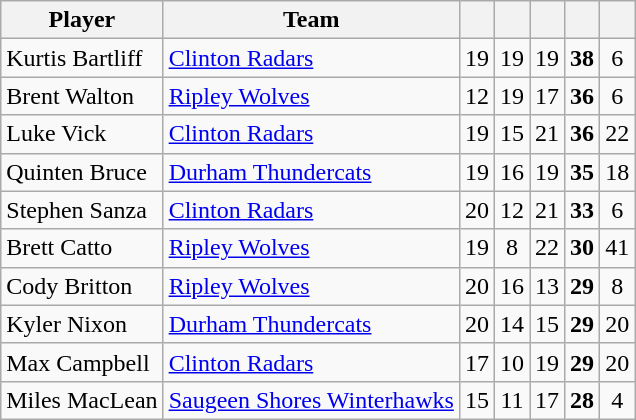<table class="wikitable" style="text-align:center">
<tr>
<th width:30%;">Player</th>
<th width:30%;">Team</th>
<th width:7.5%;"></th>
<th width:7.5%;"></th>
<th width:7.5%;"></th>
<th width:7.5%;"></th>
<th width:7.5%;"></th>
</tr>
<tr>
<td align=left>Kurtis Bartliff</td>
<td align=left><a href='#'>Clinton Radars</a></td>
<td>19</td>
<td>19</td>
<td>19</td>
<td><strong>38</strong></td>
<td>6</td>
</tr>
<tr>
<td align=left>Brent Walton</td>
<td align=left><a href='#'>Ripley Wolves</a></td>
<td>12</td>
<td>19</td>
<td>17</td>
<td><strong>36</strong></td>
<td>6</td>
</tr>
<tr>
<td align=left>Luke Vick</td>
<td align=left><a href='#'>Clinton Radars</a></td>
<td>19</td>
<td>15</td>
<td>21</td>
<td><strong>36</strong></td>
<td>22</td>
</tr>
<tr>
<td align=left>Quinten Bruce</td>
<td align=left><a href='#'>Durham Thundercats</a></td>
<td>19</td>
<td>16</td>
<td>19</td>
<td><strong>35</strong></td>
<td>18</td>
</tr>
<tr>
<td align=left>Stephen Sanza</td>
<td align=left><a href='#'>Clinton Radars</a></td>
<td>20</td>
<td>12</td>
<td>21</td>
<td><strong>33</strong></td>
<td>6</td>
</tr>
<tr>
<td align=left>Brett Catto</td>
<td align=left><a href='#'>Ripley Wolves</a></td>
<td>19</td>
<td>8</td>
<td>22</td>
<td><strong>30</strong></td>
<td>41</td>
</tr>
<tr>
<td align=left>Cody Britton</td>
<td align=left><a href='#'>Ripley Wolves</a></td>
<td>20</td>
<td>16</td>
<td>13</td>
<td><strong>29</strong></td>
<td>8</td>
</tr>
<tr>
<td align=left>Kyler Nixon</td>
<td align=left><a href='#'>Durham Thundercats</a></td>
<td>20</td>
<td>14</td>
<td>15</td>
<td><strong>29</strong></td>
<td>20</td>
</tr>
<tr>
<td align=left>Max Campbell</td>
<td align=left><a href='#'>Clinton Radars</a></td>
<td>17</td>
<td>10</td>
<td>19</td>
<td><strong>29</strong></td>
<td>20</td>
</tr>
<tr>
<td align=left>Miles MacLean</td>
<td align=left><a href='#'>Saugeen Shores Winterhawks</a></td>
<td>15</td>
<td>11</td>
<td>17</td>
<td><strong>28</strong></td>
<td>4</td>
</tr>
</table>
